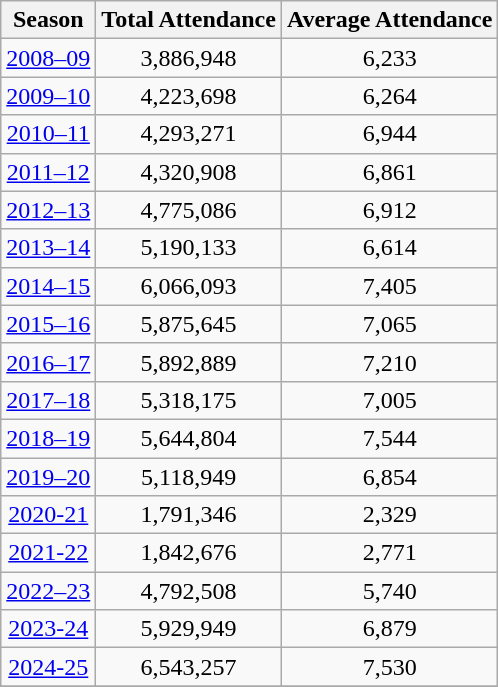<table class="sortable wikitable" style="text-align:center">
<tr style="font-size:100%; text-align:left">
<th>Season</th>
<th>Total Attendance</th>
<th>Average Attendance</th>
</tr>
<tr>
<td><a href='#'>2008–09</a></td>
<td>3,886,948</td>
<td>6,233</td>
</tr>
<tr>
<td><a href='#'>2009–10</a></td>
<td>4,223,698</td>
<td>6,264</td>
</tr>
<tr>
<td><a href='#'>2010–11</a></td>
<td>4,293,271</td>
<td>6,944</td>
</tr>
<tr>
<td><a href='#'>2011–12</a></td>
<td>4,320,908</td>
<td>6,861</td>
</tr>
<tr>
<td><a href='#'>2012–13</a></td>
<td>4,775,086</td>
<td>6,912</td>
</tr>
<tr>
<td><a href='#'>2013–14</a></td>
<td>5,190,133</td>
<td>6,614</td>
</tr>
<tr>
<td><a href='#'>2014–15</a></td>
<td>6,066,093</td>
<td>7,405</td>
</tr>
<tr>
<td><a href='#'>2015–16</a></td>
<td>5,875,645</td>
<td>7,065</td>
</tr>
<tr>
<td><a href='#'>2016–17</a></td>
<td>5,892,889</td>
<td>7,210</td>
</tr>
<tr>
<td><a href='#'>2017–18</a></td>
<td>5,318,175</td>
<td>7,005</td>
</tr>
<tr>
<td><a href='#'>2018–19</a></td>
<td>5,644,804</td>
<td>7,544</td>
</tr>
<tr>
<td><a href='#'>2019–20</a></td>
<td>5,118,949</td>
<td>6,854</td>
</tr>
<tr>
<td><a href='#'>2020-21</a></td>
<td>1,791,346</td>
<td>2,329</td>
</tr>
<tr>
<td><a href='#'>2021-22</a></td>
<td>1,842,676</td>
<td>2,771</td>
</tr>
<tr>
<td><a href='#'>2022–23</a></td>
<td>4,792,508</td>
<td>5,740</td>
</tr>
<tr>
<td><a href='#'>2023-24</a></td>
<td>5,929,949</td>
<td>6,879</td>
</tr>
<tr>
<td><a href='#'>2024-25</a></td>
<td>6,543,257</td>
<td>7,530</td>
</tr>
<tr>
</tr>
</table>
